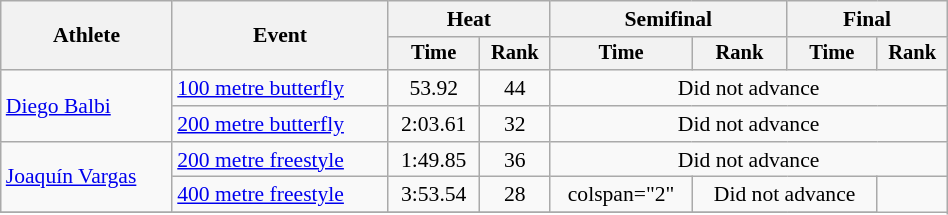<table class="wikitable" style="text-align:center; font-size:90%; width:50%;">
<tr>
<th rowspan="2">Athlete</th>
<th rowspan="2">Event</th>
<th colspan="2">Heat</th>
<th colspan="2">Semifinal</th>
<th colspan="2">Final</th>
</tr>
<tr style="font-size:95%">
<th>Time</th>
<th>Rank</th>
<th>Time</th>
<th>Rank</th>
<th>Time</th>
<th>Rank</th>
</tr>
<tr>
<td align=left rowspan=2><a href='#'>Diego Balbi</a></td>
<td align=left><a href='#'>100 metre butterfly</a></td>
<td>53.92</td>
<td>44</td>
<td colspan=4>Did not advance</td>
</tr>
<tr>
<td align=left><a href='#'>200 metre butterfly</a></td>
<td>2:03.61</td>
<td>32</td>
<td colspan=4>Did not advance</td>
</tr>
<tr>
<td align=left rowspan=2><a href='#'>Joaquín Vargas</a></td>
<td align=left><a href='#'>200 metre freestyle</a></td>
<td>1:49.85</td>
<td>36</td>
<td colspan=4>Did not advance</td>
</tr>
<tr>
<td align=left><a href='#'>400 metre freestyle</a></td>
<td>3:53.54</td>
<td>28</td>
<td>colspan="2" </td>
<td colspan="2">Did not advance</td>
</tr>
<tr>
</tr>
</table>
